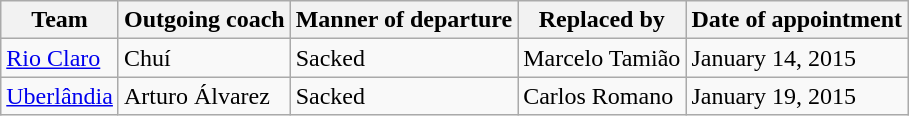<table class="wikitable sortable">
<tr>
<th>Team</th>
<th>Outgoing coach</th>
<th>Manner of departure</th>
<th>Replaced by</th>
<th>Date of appointment</th>
</tr>
<tr>
<td><a href='#'>Rio Claro</a></td>
<td> Chuí</td>
<td>Sacked</td>
<td> Marcelo Tamião</td>
<td>January 14, 2015</td>
</tr>
<tr>
<td><a href='#'>Uberlândia</a></td>
<td> Arturo Álvarez</td>
<td>Sacked</td>
<td> Carlos Romano</td>
<td>January 19, 2015</td>
</tr>
</table>
